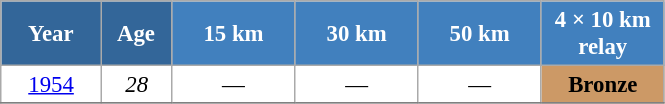<table class="wikitable" style="font-size:95%; text-align:center; border:grey solid 1px; border-collapse:collapse; background:#ffffff;">
<tr>
<th style="background-color:#369; color:white; width:60px;"> Year </th>
<th style="background-color:#369; color:white; width:40px;"> Age </th>
<th style="background-color:#4180be; color:white; width:75px;"> 15 km </th>
<th style="background-color:#4180be; color:white; width:75px;"> 30 km </th>
<th style="background-color:#4180be; color:white; width:75px;"> 50 km </th>
<th style="background-color:#4180be; color:white; width:75px;"> 4 × 10 km <br> relay </th>
</tr>
<tr>
<td><a href='#'>1954</a></td>
<td><em>28</em></td>
<td>—</td>
<td>—</td>
<td>—</td>
<td bgcolor="cc9966"><strong>Bronze</strong></td>
</tr>
<tr>
</tr>
</table>
